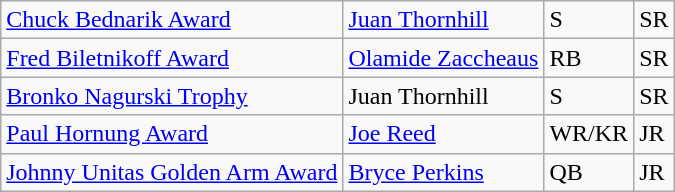<table class="wikitable">
<tr>
<td><a href='#'>Chuck Bednarik Award</a></td>
<td><a href='#'>Juan Thornhill</a></td>
<td>S</td>
<td>SR</td>
</tr>
<tr>
<td><a href='#'>Fred Biletnikoff Award</a></td>
<td><a href='#'>Olamide Zaccheaus</a></td>
<td>RB</td>
<td>SR</td>
</tr>
<tr>
<td><a href='#'>Bronko Nagurski Trophy</a></td>
<td>Juan Thornhill</td>
<td>S</td>
<td>SR</td>
</tr>
<tr>
<td><a href='#'>Paul Hornung Award</a></td>
<td><a href='#'>Joe Reed</a></td>
<td>WR/KR</td>
<td>JR</td>
</tr>
<tr>
<td><a href='#'>Johnny Unitas Golden Arm Award</a></td>
<td><a href='#'>Bryce Perkins</a></td>
<td>QB</td>
<td>JR</td>
</tr>
</table>
